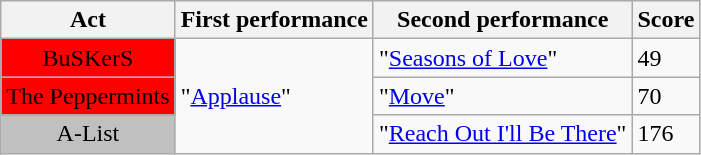<table class="wikitable">
<tr>
<th>Act</th>
<th>First performance</th>
<th>Second performance</th>
<th>Score</th>
</tr>
<tr>
<td style="background:red; text-align:center;">BuSKerS</td>
<td rowspan=3>"<a href='#'>Applause</a>"</td>
<td>"<a href='#'>Seasons of Love</a>"</td>
<td>49</td>
</tr>
<tr>
<td style="background:red; text-align:center;">The Peppermints</td>
<td>"<a href='#'>Move</a>"</td>
<td>70</td>
</tr>
<tr>
<td style="background:silver; text-align:center;">A-List</td>
<td>"<a href='#'>Reach Out I'll Be There</a>"</td>
<td>176</td>
</tr>
</table>
